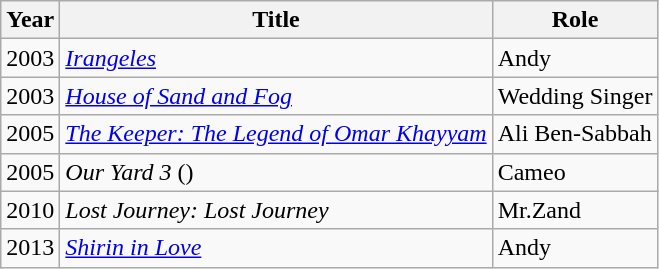<table class="wikitable">
<tr>
<th>Year</th>
<th>Title</th>
<th>Role</th>
</tr>
<tr>
<td>2003</td>
<td><em><a href='#'>Irangeles</a></em></td>
<td>Andy</td>
</tr>
<tr |>
<td>2003</td>
<td><em><a href='#'>House of Sand and Fog</a></em></td>
<td>Wedding Singer</td>
</tr>
<tr |>
<td>2005</td>
<td><em><a href='#'>The Keeper: The Legend of Omar Khayyam</a></em></td>
<td>Ali Ben-Sabbah</td>
</tr>
<tr |>
<td>2005</td>
<td><em>Our Yard 3</em> ()</td>
<td>Cameo</td>
</tr>
<tr |>
<td>2010</td>
<td><em>Lost Journey: Lost Journey</em></td>
<td>Mr.Zand</td>
</tr>
<tr |>
<td>2013</td>
<td><em><a href='#'>Shirin in Love</a></em></td>
<td>Andy</td>
</tr>
</table>
